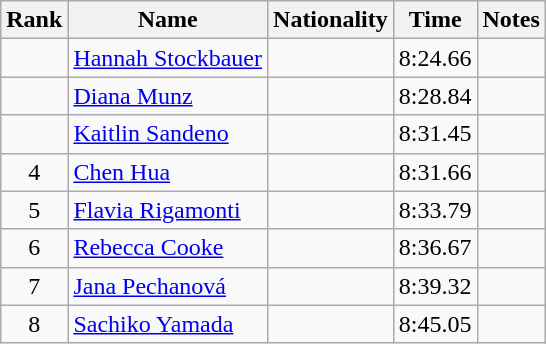<table class="wikitable sortable" style="text-align:center">
<tr>
<th>Rank</th>
<th>Name</th>
<th>Nationality</th>
<th>Time</th>
<th>Notes</th>
</tr>
<tr>
<td></td>
<td align=left><a href='#'>Hannah Stockbauer</a></td>
<td align=left></td>
<td>8:24.66</td>
<td></td>
</tr>
<tr>
<td></td>
<td align=left><a href='#'>Diana Munz</a></td>
<td align=left></td>
<td>8:28.84</td>
<td></td>
</tr>
<tr>
<td></td>
<td align=left><a href='#'>Kaitlin Sandeno</a></td>
<td align=left></td>
<td>8:31.45</td>
<td></td>
</tr>
<tr>
<td>4</td>
<td align=left><a href='#'>Chen Hua</a></td>
<td align=left></td>
<td>8:31.66</td>
<td></td>
</tr>
<tr>
<td>5</td>
<td align=left><a href='#'>Flavia Rigamonti</a></td>
<td align=left></td>
<td>8:33.79</td>
<td></td>
</tr>
<tr>
<td>6</td>
<td align=left><a href='#'>Rebecca Cooke</a></td>
<td align=left></td>
<td>8:36.67</td>
<td></td>
</tr>
<tr>
<td>7</td>
<td align=left><a href='#'>Jana Pechanová</a></td>
<td align=left></td>
<td>8:39.32</td>
<td></td>
</tr>
<tr>
<td>8</td>
<td align=left><a href='#'>Sachiko Yamada</a></td>
<td align=left></td>
<td>8:45.05</td>
<td></td>
</tr>
</table>
